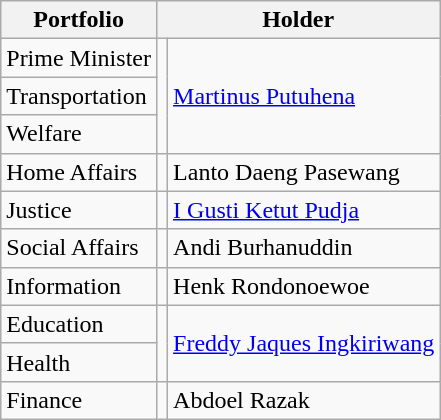<table class="wikitable">
<tr>
<th>Portfolio</th>
<th colspan="2">Holder</th>
</tr>
<tr>
<td>Prime Minister</td>
<td rowspan="3"></td>
<td rowspan="3"><a href='#'>Martinus Putuhena</a></td>
</tr>
<tr>
<td>Transportation</td>
</tr>
<tr>
<td>Welfare</td>
</tr>
<tr>
<td>Home Affairs</td>
<td></td>
<td>Lanto Daeng Pasewang</td>
</tr>
<tr>
<td>Justice</td>
<td></td>
<td><a href='#'>I Gusti Ketut Pudja</a></td>
</tr>
<tr>
<td>Social Affairs</td>
<td></td>
<td>Andi Burhanuddin</td>
</tr>
<tr>
<td>Information</td>
<td></td>
<td>Henk Rondonoewoe</td>
</tr>
<tr>
<td>Education</td>
<td rowspan="2"></td>
<td rowspan="2"><a href='#'>Freddy Jaques Ingkiriwang</a></td>
</tr>
<tr>
<td>Health</td>
</tr>
<tr>
<td>Finance</td>
<td></td>
<td>Abdoel Razak</td>
</tr>
</table>
